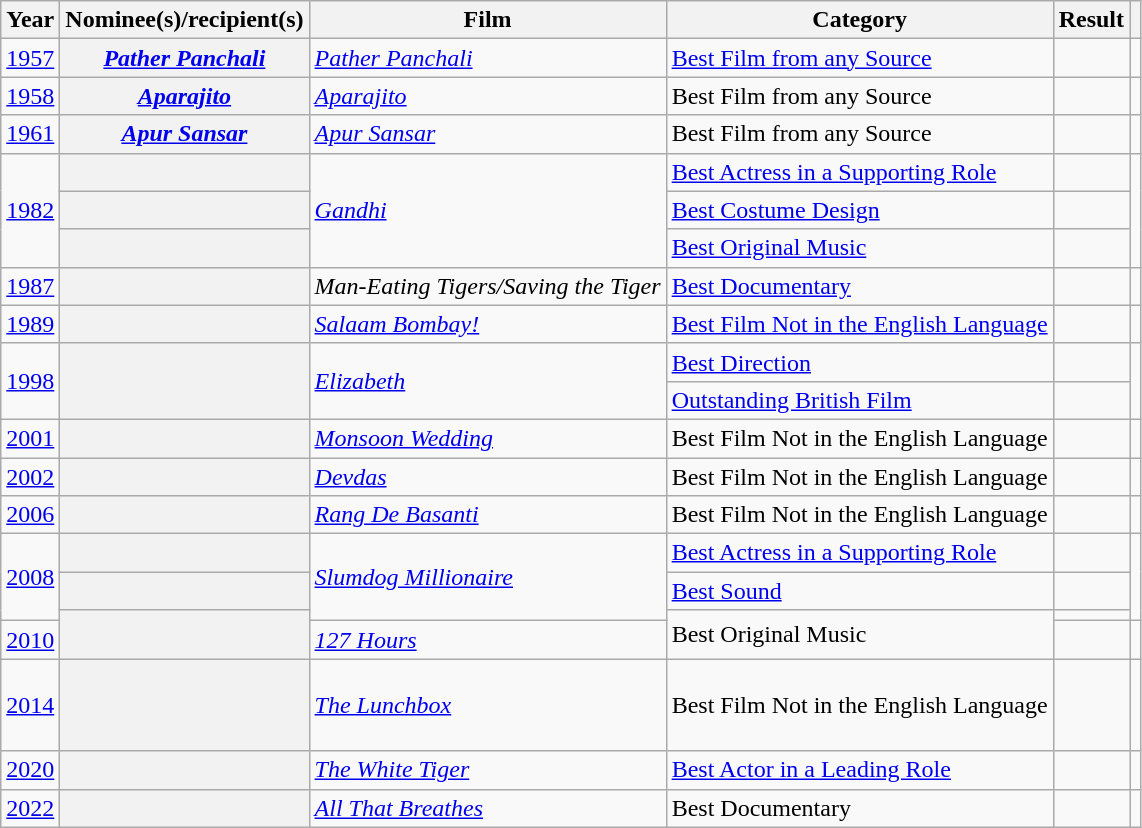<table class="wikitable plainrowheaders sortable">
<tr>
<th scope="col">Year </th>
<th scope="col">Nominee(s)/recipient(s)</th>
<th scope="col">Film</th>
<th scope="col">Category</th>
<th scope="col">Result</th>
<th scope="col" class="unsortable"></th>
</tr>
<tr>
<td style="text-align:center;"><a href='#'>1957<br></a></td>
<th scope="row"><em><a href='#'>Pather Panchali</a></em></th>
<td><em><a href='#'>Pather Panchali</a></em></td>
<td><a href='#'>Best Film from any Source</a></td>
<td></td>
<td style="text-align:center;"></td>
</tr>
<tr>
<td style="text-align:center;"><a href='#'>1958<br></a></td>
<th scope="row"><em><a href='#'>Aparajito</a></em></th>
<td><em><a href='#'>Aparajito</a></em></td>
<td>Best Film from any Source</td>
<td></td>
<td style="text-align:center;"></td>
</tr>
<tr>
<td style="text-align:center;"><a href='#'>1961<br></a></td>
<th scope="row"><em><a href='#'>Apur Sansar</a></em></th>
<td><em><a href='#'>Apur Sansar</a></em></td>
<td>Best Film from any Source</td>
<td></td>
<td style="text-align:center;"></td>
</tr>
<tr>
<td style="text-align:center;" rowspan="3"><a href='#'>1982<br></a></td>
<th scope="row"></th>
<td rowspan="3"><em><a href='#'>Gandhi</a></em></td>
<td><a href='#'>Best Actress in a Supporting Role</a></td>
<td></td>
<td style="text-align:center;" rowspan="3"></td>
</tr>
<tr>
<th scope="row"></th>
<td><a href='#'>Best Costume Design</a></td>
<td></td>
</tr>
<tr>
<th scope="row"></th>
<td><a href='#'>Best Original Music</a></td>
<td></td>
</tr>
<tr>
<td style="text-align:center;"><a href='#'>1987<br></a></td>
<th scope="row"></th>
<td><em>Man-Eating Tigers/Saving the Tiger</em></td>
<td><a href='#'>Best Documentary</a></td>
<td></td>
<td style="text-align:center;"></td>
</tr>
<tr>
<td style="text-align:center;"><a href='#'>1989<br></a></td>
<th scope="row"></th>
<td><em><a href='#'>Salaam Bombay!</a></em></td>
<td><a href='#'>Best Film Not in the English Language</a></td>
<td></td>
<td style="text-align:center;"></td>
</tr>
<tr>
<td style="text-align:center;" rowspan="2"><a href='#'>1998<br></a></td>
<th rowspan="2" scope="row"></th>
<td rowspan="2"><em><a href='#'>Elizabeth</a></em></td>
<td><a href='#'>Best Direction</a></td>
<td></td>
<td style="text-align:center;" rowspan="2"></td>
</tr>
<tr>
<td><a href='#'>Outstanding British Film</a></td>
<td></td>
</tr>
<tr>
<td style="text-align:center;"><a href='#'>2001<br></a></td>
<th scope="row"></th>
<td><em><a href='#'>Monsoon Wedding</a></em></td>
<td>Best Film Not in the English Language</td>
<td></td>
<td style="text-align:center;"></td>
</tr>
<tr>
<td style="text-align:center;"><a href='#'>2002<br></a></td>
<th scope="row"> <br> </th>
<td><em><a href='#'>Devdas</a></em></td>
<td>Best Film Not in the English Language</td>
<td></td>
<td style="text-align:center;"></td>
</tr>
<tr>
<td style="text-align:center;"><a href='#'>2006<br></a></td>
<th scope="row"> <br> </th>
<td><em><a href='#'>Rang De Basanti</a></em></td>
<td>Best Film Not in the English Language</td>
<td></td>
<td style="text-align:center;"></td>
</tr>
<tr>
<td style="text-align:center;" rowspan="3"><a href='#'>2008<br></a></td>
<th scope="row"></th>
<td rowspan="3"><em><a href='#'>Slumdog Millionaire</a></em></td>
<td><a href='#'>Best Actress in a Supporting Role</a></td>
<td></td>
<td style="text-align:center;" rowspan="3"></td>
</tr>
<tr>
<th scope="row"></th>
<td><a href='#'>Best Sound</a></td>
<td></td>
</tr>
<tr>
<th rowspan="2" scope="row"></th>
<td rowspan="2">Best Original Music</td>
<td></td>
</tr>
<tr>
<td style="text-align:center;"><a href='#'>2010<br></a></td>
<td><em><a href='#'>127 Hours</a></em></td>
<td></td>
<td style="text-align:center;"></td>
</tr>
<tr>
<td style="text-align:center;"><a href='#'>2014<br></a></td>
<th scope="row"> <br>  <br>  <br> </th>
<td><em><a href='#'>The Lunchbox</a></em></td>
<td>Best Film Not in the English Language</td>
<td></td>
<td style="text-align:center;"></td>
</tr>
<tr>
<td style="text-align:center;"><a href='#'>2020<br></a></td>
<th scope="row"></th>
<td><em><a href='#'>The White Tiger</a></em></td>
<td><a href='#'> Best Actor in a Leading Role</a></td>
<td></td>
<td style="text-align:center;"></td>
</tr>
<tr>
<td style="text-align:center;"><a href='#'>2022<br></a></td>
<th scope="row"> <br> </th>
<td><em><a href='#'>All That Breathes</a></em></td>
<td>Best Documentary</td>
<td></td>
<td style="text-align:center;"></td>
</tr>
</table>
